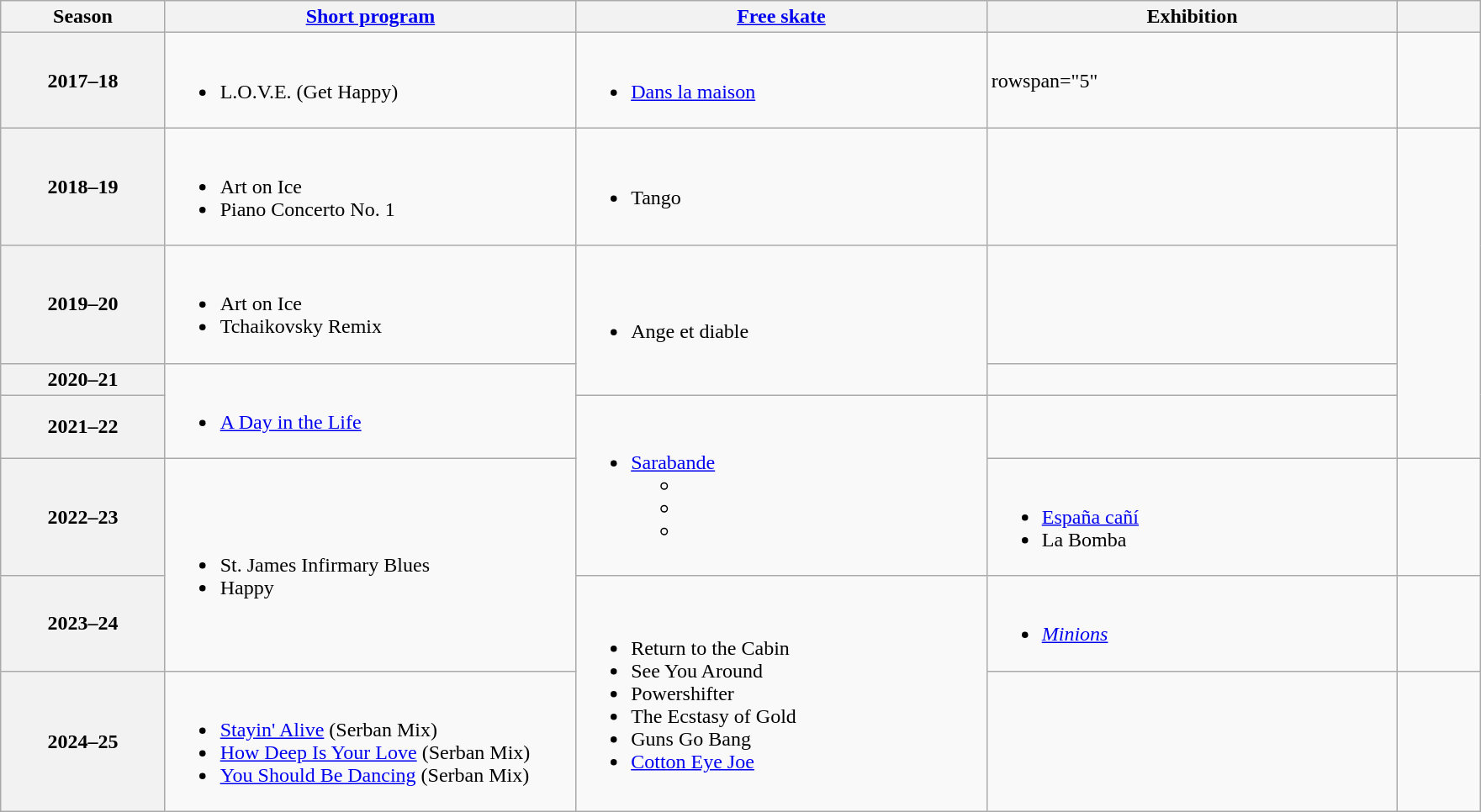<table class="wikitable unsortable" style="text-align:left">
<tr>
<th scope="col" style="text-align:center; width:10%">Season</th>
<th scope="col" style="text-align:center; width:25%"><a href='#'>Short program</a></th>
<th scope="col" style="text-align:center; width:25%"><a href='#'>Free skate</a></th>
<th scope="col" style="text-align:center; width:25%">Exhibition</th>
<th scope="col" style="text-align:center; width:5%"></th>
</tr>
<tr>
<th scope="row">2017–18</th>
<td><br><ul><li>L.O.V.E. (Get Happy)</li></ul></td>
<td><br><ul><li><a href='#'>Dans la maison</a> <br></li></ul></td>
<td>rowspan="5" </td>
<td></td>
</tr>
<tr>
<th scope="row">2018–19</th>
<td><br><ul><li>Art on Ice <br></li><li>Piano Concerto No. 1 <br></li></ul></td>
<td><br><ul><li>Tango <br></li></ul></td>
<td></td>
</tr>
<tr>
<th scope="row">2019–20</th>
<td><br><ul><li>Art on Ice <br></li><li>Tchaikovsky Remix <br></li></ul></td>
<td rowspan="2"><br><ul><li>Ange et diable <br></li></ul></td>
<td></td>
</tr>
<tr>
<th scope="row">2020–21</th>
<td rowspan="2"><br><ul><li><a href='#'>A Day in the Life</a> <br></li></ul></td>
<td></td>
</tr>
<tr>
<th scope="row">2021–22</th>
<td rowspan="2"><br><ul><li><a href='#'>Sarabande</a> <ul><li></li><li></li><li></li></ul></li></ul></td>
<td></td>
</tr>
<tr>
<th scope="row">2022–23</th>
<td rowspan="2"><br><ul><li>St. James Infirmary Blues <br></li><li>Happy<br></li></ul></td>
<td><br><ul><li><a href='#'>España cañí</a> <br></li><li>La Bomba <br></li></ul></td>
<td></td>
</tr>
<tr>
<th scope="row">2023–24</th>
<td rowspan=2><br><ul><li>Return to the Cabin</li><li>See You Around <br> </li><li>Powershifter <br> </li><li>The Ecstasy of Gold <br> </li><li>Guns Go Bang <br> </li><li><a href='#'>Cotton Eye Joe</a> <br> </li></ul></td>
<td><br><ul><li><em><a href='#'>Minions</a></em> <br></li></ul></td>
<td></td>
</tr>
<tr>
<th scope="row">2024–25</th>
<td><br><ul><li><a href='#'>Stayin' Alive</a> (Serban Mix)</li><li><a href='#'>How Deep Is Your Love</a> (Serban Mix)</li><li><a href='#'>You Should Be Dancing</a> (Serban Mix) <br> </li></ul></td>
<td></td>
<td></td>
</tr>
</table>
